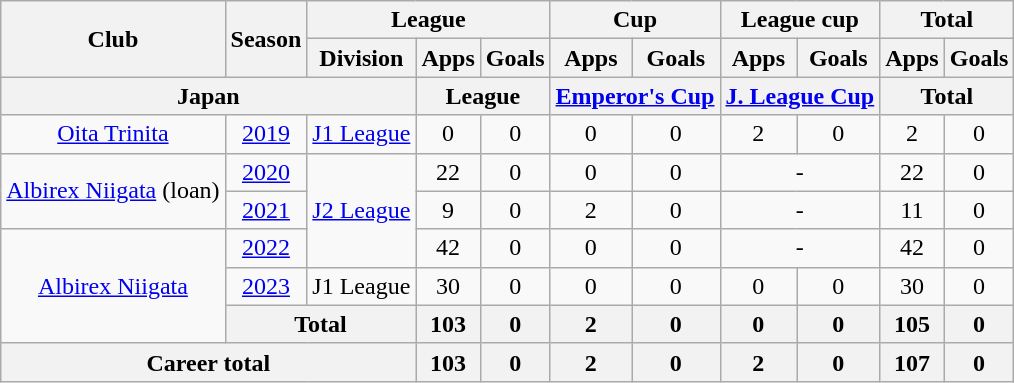<table class="wikitable" style="text-align:center;">
<tr>
<th rowspan=2>Club</th>
<th rowspan=2>Season</th>
<th colspan=3>League</th>
<th colspan=2>Cup</th>
<th colspan=2>League cup</th>
<th colspan=2>Total</th>
</tr>
<tr>
<th>Division</th>
<th>Apps</th>
<th>Goals</th>
<th>Apps</th>
<th>Goals</th>
<th>Apps</th>
<th>Goals</th>
<th>Apps</th>
<th>Goals</th>
</tr>
<tr>
<th colspan=3>Japan</th>
<th colspan=2>League</th>
<th colspan=2><a href='#'>Emperor's Cup</a></th>
<th colspan=2><a href='#'>J. League Cup</a></th>
<th colspan=2>Total</th>
</tr>
<tr>
<td><a href='#'>Oita Trinita</a></td>
<td><a href='#'>2019</a></td>
<td><a href='#'>J1 League</a></td>
<td>0</td>
<td>0</td>
<td>0</td>
<td>0</td>
<td>2</td>
<td>0</td>
<td>2</td>
<td>0</td>
</tr>
<tr>
<td rowspan="2"><a href='#'>Albirex Niigata</a> (loan)</td>
<td><a href='#'>2020</a></td>
<td rowspan="3"><a href='#'>J2 League</a></td>
<td>22</td>
<td>0</td>
<td>0</td>
<td>0</td>
<td colspan="2">-</td>
<td>22</td>
<td>0</td>
</tr>
<tr>
<td><a href='#'>2021</a></td>
<td>9</td>
<td>0</td>
<td>2</td>
<td>0</td>
<td colspan="2">-</td>
<td>11</td>
<td>0</td>
</tr>
<tr>
<td rowspan="3"><a href='#'>Albirex Niigata</a></td>
<td><a href='#'>2022</a></td>
<td>42</td>
<td>0</td>
<td>0</td>
<td>0</td>
<td colspan="2">-</td>
<td>42</td>
<td>0</td>
</tr>
<tr>
<td><a href='#'>2023</a></td>
<td>J1 League</td>
<td>30</td>
<td>0</td>
<td>0</td>
<td>0</td>
<td>0</td>
<td>0</td>
<td>30</td>
<td>0</td>
</tr>
<tr>
<th colspan="2">Total</th>
<th>103</th>
<th>0</th>
<th>2</th>
<th>0</th>
<th>0</th>
<th>0</th>
<th>105</th>
<th>0</th>
</tr>
<tr>
<th colspan=3>Career total</th>
<th>103</th>
<th>0</th>
<th>2</th>
<th>0</th>
<th>2</th>
<th>0</th>
<th>107</th>
<th>0</th>
</tr>
</table>
